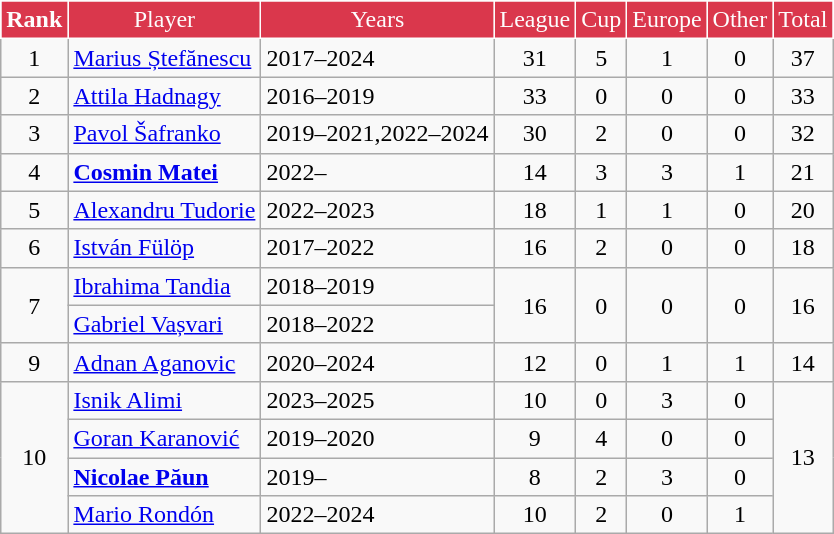<table class="wikitable sortable" style="text-align:center">
<tr>
<th style="background:#da374c;color:#fdfdfd;border:1px solid #fdfdfd;;">Rank</th>
<td style="background:#da374c;color:#fdfdfd;border:1px solid #fdfdfd;;">Player</td>
<td style="background:#da374c;color:#fdfdfd;border:1px solid #fdfdfd;;">Years</td>
<td style="background:#da374c;color:#fdfdfd;border:1px solid #fdfdfd;;">League</td>
<td style="background:#da374c;color:#fdfdfd;border:1px solid #fdfdfd;;">Cup</td>
<td style="background:#da374c;color:#fdfdfd;border:1px solid #fdfdfd;;">Europe</td>
<td style="background:#da374c;color:#fdfdfd;border:1px solid #fdfdfd;;">Other</td>
<td style="background:#da374c;color:#fdfdfd;border:1px solid #fdfdfd;;">Total</td>
</tr>
<tr>
<td>1</td>
<td style="text-align:left;"> <a href='#'>Marius Ștefănescu</a></td>
<td style="text-align:left;">2017–2024</td>
<td>31</td>
<td>5</td>
<td>1</td>
<td>0</td>
<td>37</td>
</tr>
<tr>
<td>2</td>
<td style="text-align:left;"> <a href='#'>Attila Hadnagy</a></td>
<td style="text-align:left;">2016–2019</td>
<td>33</td>
<td>0</td>
<td>0</td>
<td>0</td>
<td>33</td>
</tr>
<tr>
<td>3</td>
<td style="text-align:left;"> <a href='#'>Pavol Šafranko</a></td>
<td style="text-align:left;">2019–2021,2022–2024</td>
<td>30</td>
<td>2</td>
<td>0</td>
<td>0</td>
<td>32</td>
</tr>
<tr>
<td>4</td>
<td style="text-align:left;"> <strong><a href='#'>Cosmin Matei</a></strong></td>
<td style="text-align:left;">2022–</td>
<td>14</td>
<td>3</td>
<td>3</td>
<td>1</td>
<td>21</td>
</tr>
<tr>
<td>5</td>
<td style="text-align:left;"> <a href='#'>Alexandru Tudorie</a></td>
<td style="text-align:left;">2022–2023</td>
<td>18</td>
<td>1</td>
<td>1</td>
<td>0</td>
<td>20</td>
</tr>
<tr>
<td>6</td>
<td style="text-align:left;"> <a href='#'>István Fülöp</a></td>
<td style="text-align:left;">2017–2022</td>
<td>16</td>
<td>2</td>
<td>0</td>
<td>0</td>
<td>18</td>
</tr>
<tr>
<td rowspan="2">7</td>
<td style="text-align:left;"> <a href='#'>Ibrahima Tandia</a></td>
<td style="text-align:left;">2018–2019</td>
<td rowspan="2">16</td>
<td rowspan="2">0</td>
<td rowspan="2">0</td>
<td rowspan="2">0</td>
<td rowspan="2">16</td>
</tr>
<tr>
<td style="text-align:left;"> <a href='#'>Gabriel Vașvari</a></td>
<td style="text-align:left;">2018–2022</td>
</tr>
<tr>
<td>9</td>
<td style="text-align:left;"> <a href='#'>Adnan Aganovic</a></td>
<td style="text-align:left;">2020–2024</td>
<td>12</td>
<td>0</td>
<td>1</td>
<td>1</td>
<td>14</td>
</tr>
<tr>
<td rowspan="4">10</td>
<td style="text-align:left;"> <a href='#'>Isnik Alimi</a></td>
<td style="text-align:left;">2023–2025</td>
<td>10</td>
<td>0</td>
<td>3</td>
<td>0</td>
<td rowspan="4">13</td>
</tr>
<tr>
<td style="text-align:left;"> <a href='#'>Goran Karanović</a></td>
<td style="text-align:left;">2019–2020</td>
<td>9</td>
<td>4</td>
<td>0</td>
<td>0</td>
</tr>
<tr>
<td style="text-align:left;"> <strong><a href='#'>Nicolae Păun</a></strong></td>
<td style="text-align:left;">2019–</td>
<td>8</td>
<td>2</td>
<td>3</td>
<td>0</td>
</tr>
<tr>
<td style="text-align:left;"> <a href='#'>Mario Rondón</a></td>
<td style="text-align:left;">2022–2024</td>
<td>10</td>
<td>2</td>
<td>0</td>
<td>1</td>
</tr>
</table>
